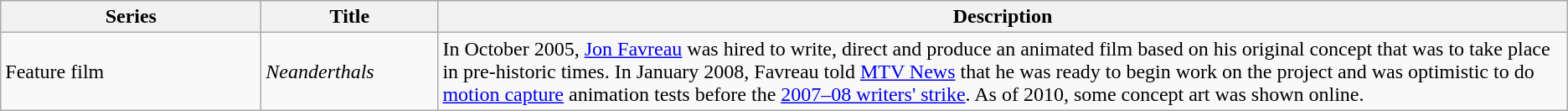<table class="wikitable">
<tr>
<th style="width:150pt;">Series</th>
<th style="width:100pt;">Title</th>
<th>Description</th>
</tr>
<tr>
<td>Feature film</td>
<td><em>Neanderthals</em></td>
<td>In October 2005, <a href='#'>Jon Favreau</a> was hired to write, direct and produce an animated film based on his original concept that was to take place in pre-historic times. In January 2008, Favreau told <a href='#'>MTV News</a> that he was ready to begin work on the project and was optimistic to do <a href='#'>motion capture</a> animation tests before the <a href='#'>2007–08 writers' strike</a>. As of 2010, some concept art was shown online.</td>
</tr>
</table>
